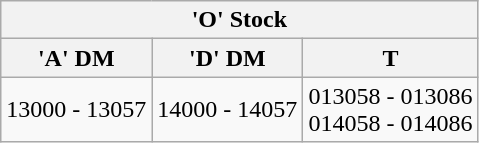<table class="wikitable">
<tr>
<th colspan=3>'O' Stock</th>
</tr>
<tr>
<th>'A' DM</th>
<th>'D' DM</th>
<th>T</th>
</tr>
<tr align=center nowrap>
<td>13000 - 13057</td>
<td>14000 - 14057</td>
<td>013058 - 013086<br>014058 - 014086</td>
</tr>
</table>
